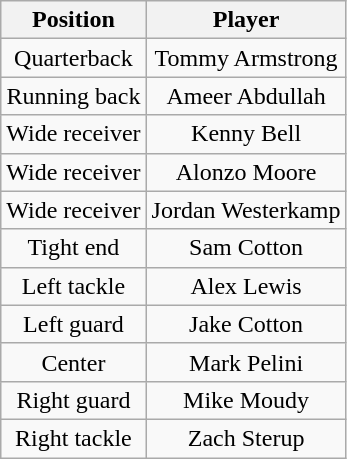<table class="wikitable" style="text-align: center;">
<tr>
<th>Position</th>
<th>Player</th>
</tr>
<tr>
<td>Quarterback</td>
<td>Tommy Armstrong</td>
</tr>
<tr>
<td>Running back</td>
<td>Ameer Abdullah</td>
</tr>
<tr>
<td>Wide receiver</td>
<td>Kenny Bell</td>
</tr>
<tr>
<td>Wide receiver</td>
<td>Alonzo Moore</td>
</tr>
<tr>
<td>Wide receiver</td>
<td>Jordan Westerkamp</td>
</tr>
<tr>
<td>Tight end</td>
<td>Sam Cotton</td>
</tr>
<tr>
<td>Left tackle</td>
<td>Alex Lewis</td>
</tr>
<tr>
<td>Left guard</td>
<td>Jake Cotton</td>
</tr>
<tr>
<td>Center</td>
<td>Mark Pelini</td>
</tr>
<tr>
<td>Right guard</td>
<td>Mike Moudy</td>
</tr>
<tr>
<td>Right tackle</td>
<td>Zach Sterup</td>
</tr>
</table>
